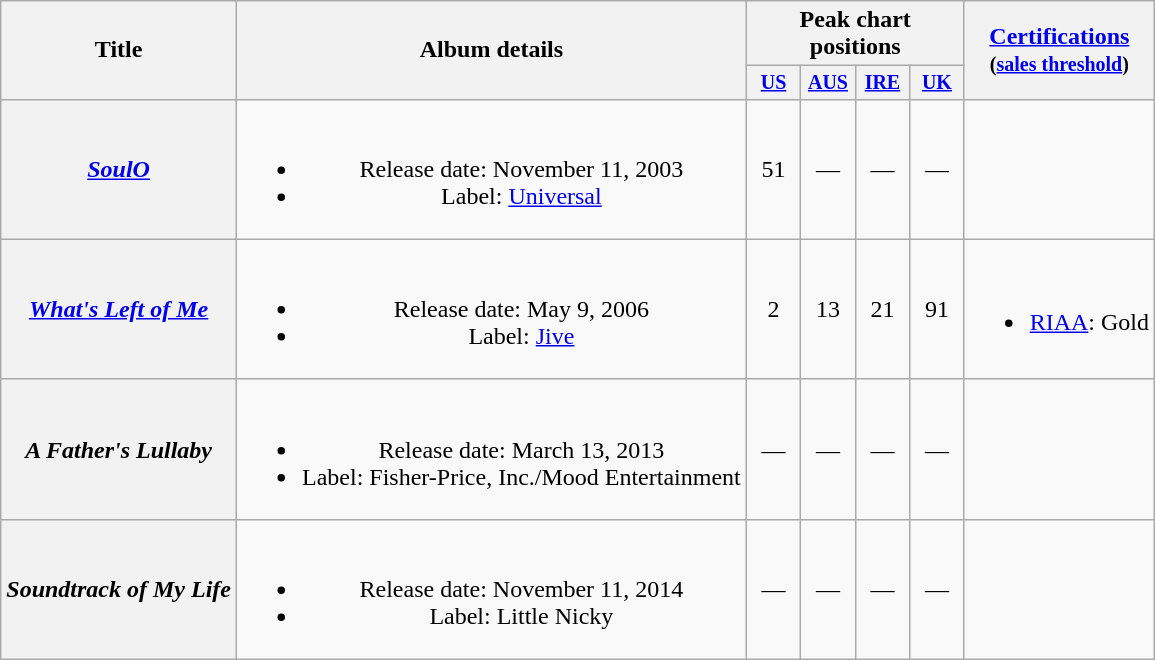<table class="wikitable plainrowheaders" style="text-align:center;">
<tr>
<th scope="col" rowspan="2">Title</th>
<th scope="col" rowspan="2">Album details</th>
<th scope="col" colspan="4">Peak chart positions</th>
<th scope="col" rowspan="2"><a href='#'>Certifications</a><br><small>(<a href='#'>sales threshold</a>)</small></th>
</tr>
<tr style="font-size:smaller;">
<th width="30"><a href='#'>US</a><br></th>
<th width="30"><a href='#'>AUS</a><br></th>
<th width="30"><a href='#'>IRE</a><br></th>
<th width="30"><a href='#'>UK</a><br></th>
</tr>
<tr>
<th scope="row"><em><a href='#'>SoulO</a></em></th>
<td><br><ul><li>Release date: November 11, 2003</li><li>Label: <a href='#'>Universal</a></li></ul></td>
<td>51</td>
<td>—</td>
<td>—</td>
<td>—</td>
<td></td>
</tr>
<tr>
<th scope="row"><em><a href='#'>What's Left of Me</a></em></th>
<td><br><ul><li>Release date: May 9, 2006</li><li>Label: <a href='#'>Jive</a></li></ul></td>
<td>2</td>
<td>13</td>
<td>21</td>
<td>91</td>
<td align="left"><br><ul><li><a href='#'>RIAA</a>: Gold</li></ul></td>
</tr>
<tr>
<th scope="row"><em>A Father's Lullaby</em></th>
<td><br><ul><li>Release date: March 13, 2013</li><li>Label: Fisher-Price, Inc./Mood Entertainment</li></ul></td>
<td>—</td>
<td>—</td>
<td>—</td>
<td>—</td>
<td></td>
</tr>
<tr>
<th scope="row"><em>Soundtrack of My Life</em></th>
<td><br><ul><li>Release date: November 11, 2014</li><li>Label: Little Nicky</li></ul></td>
<td>—</td>
<td>—</td>
<td>—</td>
<td>—</td>
<td></td>
</tr>
</table>
